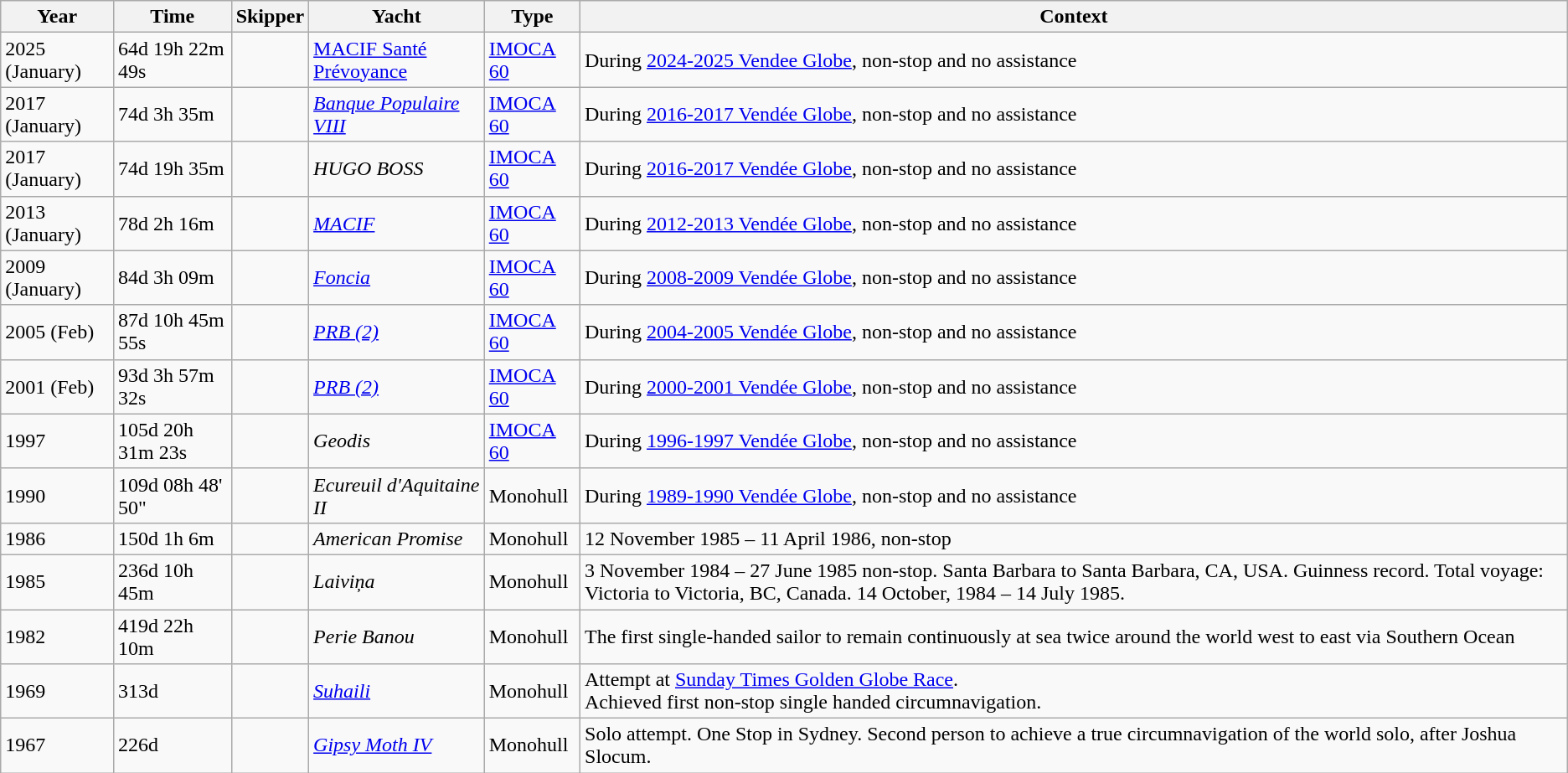<table class="wikitable sortable">
<tr>
<th>Year</th>
<th>Time</th>
<th>Skipper</th>
<th>Yacht</th>
<th>Type</th>
<th>Context</th>
</tr>
<tr>
<td>2025 (January)</td>
<td>64d 19h 22m 49s</td>
<td></td>
<td><a href='#'>MACIF Santé Prévoyance</a></td>
<td><a href='#'>IMOCA 60</a></td>
<td>During <a href='#'>2024-2025 Vendee Globe</a>, non-stop and no assistance</td>
</tr>
<tr>
<td>2017 (January)</td>
<td>74d 3h 35m</td>
<td></td>
<td><em><a href='#'>Banque Populaire VIII</a></em></td>
<td><a href='#'>IMOCA 60</a></td>
<td>During <a href='#'>2016-2017 Vendée Globe</a>, non-stop and no assistance</td>
</tr>
<tr>
<td>2017 (January)</td>
<td>74d 19h 35m</td>
<td></td>
<td><em>HUGO BOSS</em></td>
<td><a href='#'>IMOCA 60</a></td>
<td>During <a href='#'>2016-2017 Vendée Globe</a>, non-stop and no assistance</td>
</tr>
<tr>
<td>2013 (January)</td>
<td>78d 2h 16m</td>
<td></td>
<td><em><a href='#'>MACIF</a></em></td>
<td><a href='#'>IMOCA 60</a></td>
<td>During <a href='#'>2012-2013 Vendée Globe</a>, non-stop and no assistance</td>
</tr>
<tr>
<td>2009 (January)</td>
<td>84d 3h 09m</td>
<td></td>
<td><em><a href='#'>Foncia</a></em></td>
<td><a href='#'>IMOCA 60</a></td>
<td>During <a href='#'>2008-2009 Vendée Globe</a>, non-stop and no assistance</td>
</tr>
<tr>
<td>2005 (Feb)</td>
<td>87d 10h 45m 55s</td>
<td></td>
<td><em><a href='#'>PRB (2)</a></em></td>
<td><a href='#'>IMOCA 60</a></td>
<td>During <a href='#'>2004-2005 Vendée Globe</a>, non-stop and no assistance</td>
</tr>
<tr>
<td>2001 (Feb)</td>
<td>93d 3h 57m 32s</td>
<td></td>
<td><em><a href='#'>PRB (2)</a></em></td>
<td><a href='#'>IMOCA 60</a></td>
<td>During <a href='#'>2000-2001 Vendée Globe</a>, non-stop and no assistance</td>
</tr>
<tr>
<td>1997</td>
<td>105d 20h 31m 23s</td>
<td></td>
<td><em>Geodis</em></td>
<td><a href='#'>IMOCA 60</a></td>
<td>During <a href='#'>1996-1997 Vendée Globe</a>, non-stop and no assistance</td>
</tr>
<tr>
<td>1990</td>
<td>109d 08h 48' 50"</td>
<td></td>
<td><em>Ecureuil d'Aquitaine II</em></td>
<td>Monohull</td>
<td>During <a href='#'>1989-1990 Vendée Globe</a>, non-stop and no assistance</td>
</tr>
<tr>
<td>1986</td>
<td>150d 1h 6m</td>
<td></td>
<td><em>American Promise</em></td>
<td>Monohull</td>
<td>12 November 1985 – 11 April 1986, non-stop </td>
</tr>
<tr>
<td>1985</td>
<td>236d 10h 45m</td>
<td></td>
<td><em>Laiviņa</em></td>
<td>Monohull</td>
<td>3 November 1984 – 27 June 1985 non-stop. Santa Barbara to Santa Barbara, CA, USA. Guinness record.  Total voyage: Victoria to Victoria, BC, Canada. 14 October, 1984 – 14 July 1985. </td>
</tr>
<tr>
<td>1982</td>
<td>419d 22h 10m</td>
<td></td>
<td><em>Perie Banou</em></td>
<td>Monohull</td>
<td>The first single-handed sailor to remain continuously at sea twice around the world west to east via Southern Ocean</td>
</tr>
<tr>
<td>1969</td>
<td>313d</td>
<td></td>
<td><em><a href='#'>Suhaili</a></em></td>
<td>Monohull</td>
<td>Attempt at <a href='#'>Sunday Times Golden Globe Race</a>.<br>Achieved first non-stop single handed circumnavigation.</td>
</tr>
<tr>
<td>1967</td>
<td>226d</td>
<td></td>
<td><em><a href='#'>Gipsy Moth IV</a></em></td>
<td>Monohull</td>
<td>Solo attempt. One Stop in Sydney. Second person to achieve a true circumnavigation of the world solo, after Joshua Slocum.</td>
</tr>
</table>
